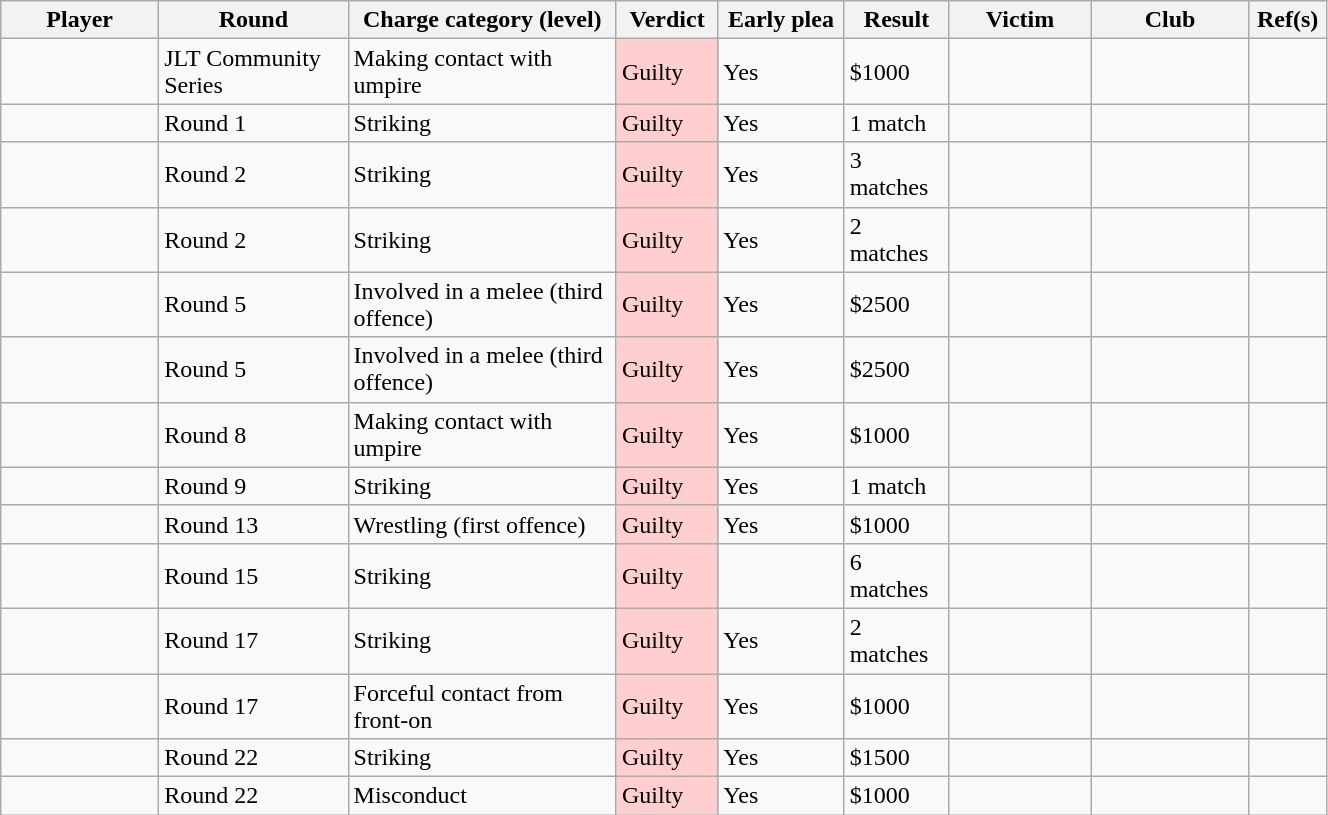<table class="wikitable sortable" style="width:70%;">
<tr style="background:#efefef;">
<th style="width:10%;">Player</th>
<th width=12%>Round</th>
<th width=17%>Charge category (level)</th>
<th width=6%>Verdict</th>
<th width=8%>Early plea</th>
<th width=6%>Result</th>
<th width=9%>Victim</th>
<th width=10%>Club</th>
<th style="width:2%;">Ref(s)</th>
</tr>
<tr>
<td></td>
<td>JLT Community Series</td>
<td>Making contact with umpire</td>
<td style="background:#FFCFCF;">Guilty</td>
<td>Yes</td>
<td>$1000</td>
<td></td>
<td></td>
<td></td>
</tr>
<tr>
<td></td>
<td>Round 1</td>
<td>Striking</td>
<td style="background:#FFCFCF;">Guilty</td>
<td>Yes</td>
<td>1 match</td>
<td></td>
<td></td>
<td></td>
</tr>
<tr>
<td></td>
<td>Round 2</td>
<td>Striking</td>
<td style="background:#FFCFCF;">Guilty</td>
<td>Yes</td>
<td>3 matches</td>
<td></td>
<td></td>
<td></td>
</tr>
<tr>
<td></td>
<td>Round 2</td>
<td>Striking</td>
<td style="background:#FFCFCF;">Guilty</td>
<td>Yes</td>
<td>2 matches</td>
<td></td>
<td></td>
<td></td>
</tr>
<tr>
<td></td>
<td>Round 5</td>
<td>Involved in a melee (third offence)</td>
<td style="background:#FFCFCF;">Guilty</td>
<td>Yes</td>
<td>$2500</td>
<td></td>
<td></td>
<td></td>
</tr>
<tr>
<td></td>
<td>Round 5</td>
<td>Involved in a melee (third offence)</td>
<td style="background:#FFCFCF;">Guilty</td>
<td>Yes</td>
<td>$2500</td>
<td></td>
<td></td>
<td></td>
</tr>
<tr>
<td></td>
<td>Round 8</td>
<td>Making contact with umpire</td>
<td style="background:#FFCFCF;">Guilty</td>
<td>Yes</td>
<td>$1000</td>
<td></td>
<td></td>
<td></td>
</tr>
<tr>
<td></td>
<td>Round 9</td>
<td>Striking</td>
<td style="background:#FFCFCF;">Guilty</td>
<td>Yes</td>
<td>1 match</td>
<td></td>
<td></td>
<td></td>
</tr>
<tr>
<td></td>
<td>Round 13</td>
<td>Wrestling (first offence)</td>
<td style="background:#FFCFCF;">Guilty</td>
<td>Yes</td>
<td>$1000</td>
<td></td>
<td></td>
<td></td>
</tr>
<tr>
<td></td>
<td>Round 15</td>
<td>Striking</td>
<td style="background:#FFCFCF;">Guilty</td>
<td></td>
<td>6 matches</td>
<td></td>
<td></td>
<td></td>
</tr>
<tr>
<td></td>
<td>Round 17</td>
<td>Striking</td>
<td style="background:#FFCFCF;">Guilty</td>
<td>Yes</td>
<td>2 matches</td>
<td></td>
<td></td>
<td></td>
</tr>
<tr>
<td></td>
<td>Round 17</td>
<td>Forceful contact from front-on</td>
<td style="background:#FFCFCF;">Guilty</td>
<td>Yes</td>
<td>$1000</td>
<td></td>
<td></td>
<td></td>
</tr>
<tr>
<td></td>
<td>Round 22</td>
<td>Striking</td>
<td style="background:#FFCFCF;">Guilty</td>
<td>Yes</td>
<td>$1500</td>
<td></td>
<td></td>
<td></td>
</tr>
<tr>
<td></td>
<td>Round 22</td>
<td>Misconduct</td>
<td style="background:#FFCFCF;">Guilty</td>
<td>Yes</td>
<td>$1000</td>
<td></td>
<td></td>
<td></td>
</tr>
</table>
